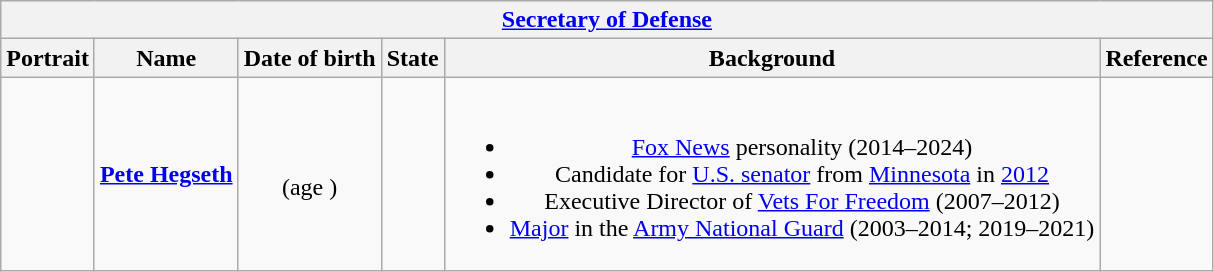<table class="wikitable collapsible" style="text-align:center;">
<tr>
<th colspan="6"><a href='#'>Secretary of Defense</a></th>
</tr>
<tr>
<th>Portrait</th>
<th>Name</th>
<th>Date of birth</th>
<th>State</th>
<th>Background</th>
<th>Reference</th>
</tr>
<tr>
<td></td>
<td><strong><a href='#'>Pete Hegseth</a></strong></td>
<td><br>(age )</td>
<td></td>
<td><br><ul><li><a href='#'>Fox News</a> personality (2014–2024)</li><li>Candidate for <a href='#'>U.S. senator</a> from <a href='#'>Minnesota</a> in <a href='#'>2012</a></li><li>Executive Director of <a href='#'>Vets For Freedom</a> (2007–2012)</li><li><a href='#'>Major</a> in the <a href='#'>Army National Guard</a> (2003–2014; 2019–2021)</li></ul></td>
<td></td>
</tr>
</table>
